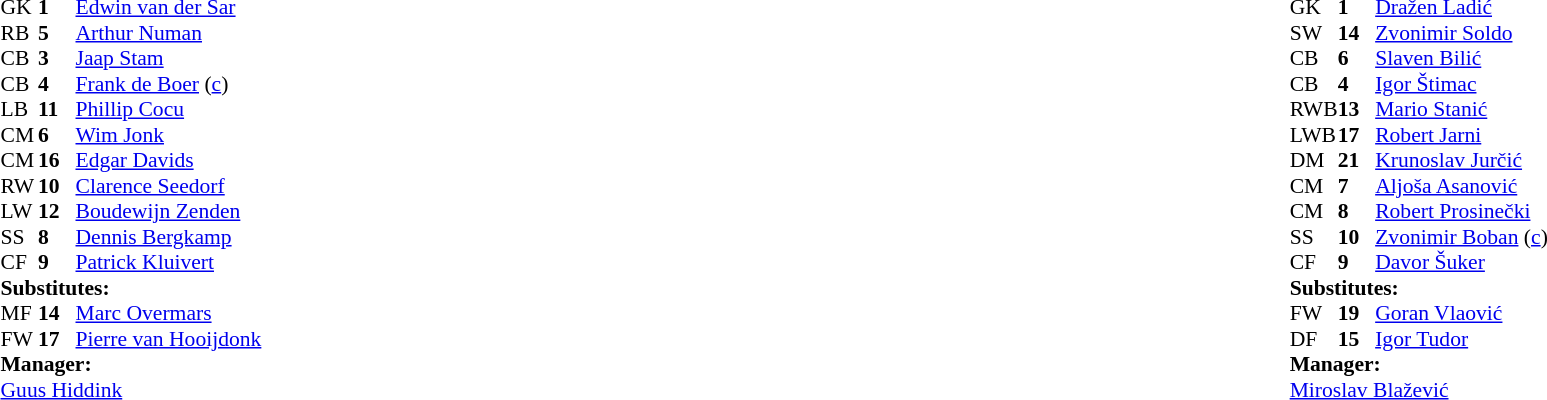<table style="width:100%">
<tr>
<td style="vertical-align:top; width:50%"><br><table style="font-size: 90%" cellspacing="0" cellpadding="0">
<tr>
<th width="25"></th>
<th width="25"></th>
</tr>
<tr>
<td>GK</td>
<td><strong>1</strong></td>
<td><a href='#'>Edwin van der Sar</a></td>
</tr>
<tr>
<td>RB</td>
<td><strong>5</strong></td>
<td><a href='#'>Arthur Numan</a></td>
</tr>
<tr>
<td>CB</td>
<td><strong>3</strong></td>
<td><a href='#'>Jaap Stam</a></td>
</tr>
<tr>
<td>CB</td>
<td><strong>4</strong></td>
<td><a href='#'>Frank de Boer</a> (<a href='#'>c</a>)</td>
</tr>
<tr>
<td>LB</td>
<td><strong>11</strong></td>
<td><a href='#'>Phillip Cocu</a></td>
<td></td>
<td></td>
</tr>
<tr>
<td>CM</td>
<td><strong>6</strong></td>
<td><a href='#'>Wim Jonk</a></td>
<td></td>
</tr>
<tr>
<td>CM</td>
<td><strong>16</strong></td>
<td><a href='#'>Edgar Davids</a></td>
<td></td>
</tr>
<tr>
<td>RW</td>
<td><strong>10</strong></td>
<td><a href='#'>Clarence Seedorf</a></td>
</tr>
<tr>
<td>LW</td>
<td><strong>12</strong></td>
<td><a href='#'>Boudewijn Zenden</a></td>
</tr>
<tr>
<td>SS</td>
<td><strong>8</strong></td>
<td><a href='#'>Dennis Bergkamp</a></td>
<td></td>
<td></td>
</tr>
<tr>
<td>CF</td>
<td><strong>9</strong></td>
<td><a href='#'>Patrick Kluivert</a></td>
</tr>
<tr>
<td colspan=4><strong>Substitutes:</strong></td>
</tr>
<tr>
<td>MF</td>
<td><strong>14</strong></td>
<td><a href='#'>Marc Overmars</a></td>
<td></td>
<td></td>
</tr>
<tr>
<td>FW</td>
<td><strong>17</strong></td>
<td><a href='#'>Pierre van Hooijdonk</a></td>
<td></td>
<td></td>
</tr>
<tr>
<td colspan=4><strong>Manager:</strong></td>
</tr>
<tr>
<td colspan="4"><a href='#'>Guus Hiddink</a></td>
</tr>
</table>
</td>
<td style="vertical-align:top"></td>
<td style="vertical-align:top; width:50%"><br><table cellspacing="0" cellpadding="0" style="font-size:90%; margin:auto">
<tr>
<th width="25"></th>
<th width="25"></th>
</tr>
<tr>
<td>GK</td>
<td><strong>1</strong></td>
<td><a href='#'>Dražen Ladić</a></td>
</tr>
<tr>
<td>SW</td>
<td><strong>14</strong></td>
<td><a href='#'>Zvonimir Soldo</a></td>
</tr>
<tr>
<td>CB</td>
<td><strong>6</strong></td>
<td><a href='#'>Slaven Bilić</a></td>
</tr>
<tr>
<td>CB</td>
<td><strong>4</strong></td>
<td><a href='#'>Igor Štimac</a></td>
<td></td>
</tr>
<tr>
<td>RWB</td>
<td><strong>13</strong></td>
<td><a href='#'>Mario Stanić</a></td>
<td></td>
</tr>
<tr>
<td>LWB</td>
<td><strong>17</strong></td>
<td><a href='#'>Robert Jarni</a></td>
</tr>
<tr>
<td>DM</td>
<td><strong>21</strong></td>
<td><a href='#'>Krunoslav Jurčić</a></td>
<td></td>
</tr>
<tr>
<td>CM</td>
<td><strong>7</strong></td>
<td><a href='#'>Aljoša Asanović</a></td>
<td></td>
</tr>
<tr>
<td>CM</td>
<td><strong>8</strong></td>
<td><a href='#'>Robert Prosinečki</a></td>
<td></td>
<td></td>
</tr>
<tr>
<td>SS</td>
<td><strong>10</strong></td>
<td><a href='#'>Zvonimir Boban</a> (<a href='#'>c</a>)</td>
<td></td>
<td></td>
</tr>
<tr>
<td>CF</td>
<td><strong>9</strong></td>
<td><a href='#'>Davor Šuker</a></td>
</tr>
<tr>
<td colspan=4><strong>Substitutes:</strong></td>
</tr>
<tr>
<td>FW</td>
<td><strong>19</strong></td>
<td><a href='#'>Goran Vlaović</a></td>
<td></td>
<td></td>
</tr>
<tr>
<td>DF</td>
<td><strong>15</strong></td>
<td><a href='#'>Igor Tudor</a></td>
<td></td>
<td></td>
</tr>
<tr>
<td colspan=4><strong>Manager:</strong></td>
</tr>
<tr>
<td colspan="4"><a href='#'>Miroslav Blažević</a></td>
</tr>
</table>
</td>
</tr>
</table>
